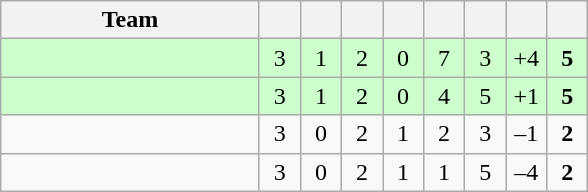<table class="wikitable" style="text-align:center;">
<tr>
<th width="165">Team</th>
<th width="20"></th>
<th width="20"></th>
<th width="20"></th>
<th width="20"></th>
<th width="20"></th>
<th width="20"></th>
<th width="20"></th>
<th width="20"><br></th>
</tr>
<tr align=center bgcolor="ccffcc">
<td style="text-align:left;"></td>
<td>3</td>
<td>1</td>
<td>2</td>
<td>0</td>
<td>7</td>
<td>3</td>
<td>+4</td>
<td><strong>5</strong></td>
</tr>
<tr align=center bgcolor="ccffcc">
<td style="text-align:left;"></td>
<td>3</td>
<td>1</td>
<td>2</td>
<td>0</td>
<td>4</td>
<td>5</td>
<td>+1</td>
<td><strong>5</strong></td>
</tr>
<tr>
<td style="text-align:left;"></td>
<td>3</td>
<td>0</td>
<td>2</td>
<td>1</td>
<td>2</td>
<td>3</td>
<td>–1</td>
<td><strong>2</strong></td>
</tr>
<tr>
<td style="text-align:left;"></td>
<td>3</td>
<td>0</td>
<td>2</td>
<td>1</td>
<td>1</td>
<td>5</td>
<td>–4</td>
<td><strong>2</strong></td>
</tr>
</table>
